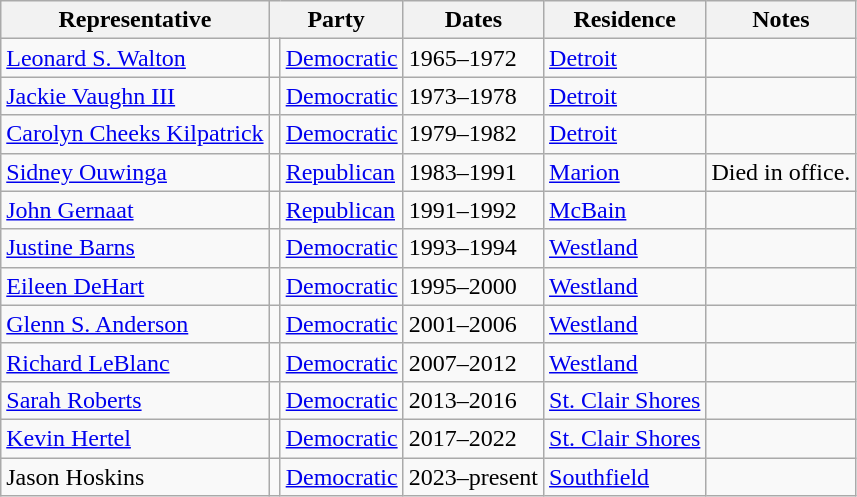<table class=wikitable>
<tr valign=bottom>
<th>Representative</th>
<th colspan="2">Party</th>
<th>Dates</th>
<th>Residence</th>
<th>Notes</th>
</tr>
<tr>
<td><a href='#'>Leonard S. Walton</a></td>
<td bgcolor=></td>
<td><a href='#'>Democratic</a></td>
<td>1965–1972</td>
<td><a href='#'>Detroit</a></td>
<td></td>
</tr>
<tr>
<td><a href='#'>Jackie Vaughn III</a></td>
<td bgcolor=></td>
<td><a href='#'>Democratic</a></td>
<td>1973–1978</td>
<td><a href='#'>Detroit</a></td>
<td></td>
</tr>
<tr>
<td><a href='#'>Carolyn Cheeks Kilpatrick</a></td>
<td bgcolor=></td>
<td><a href='#'>Democratic</a></td>
<td>1979–1982</td>
<td><a href='#'>Detroit</a></td>
<td></td>
</tr>
<tr>
<td><a href='#'>Sidney Ouwinga</a></td>
<td bgcolor=></td>
<td><a href='#'>Republican</a></td>
<td>1983–1991</td>
<td><a href='#'>Marion</a></td>
<td>Died in office.</td>
</tr>
<tr>
<td><a href='#'>John Gernaat</a></td>
<td bgcolor=></td>
<td><a href='#'>Republican</a></td>
<td>1991–1992</td>
<td><a href='#'>McBain</a></td>
<td></td>
</tr>
<tr>
<td><a href='#'>Justine Barns</a></td>
<td bgcolor=></td>
<td><a href='#'>Democratic</a></td>
<td>1993–1994</td>
<td><a href='#'>Westland</a></td>
<td></td>
</tr>
<tr>
<td><a href='#'>Eileen DeHart</a></td>
<td bgcolor=></td>
<td><a href='#'>Democratic</a></td>
<td>1995–2000</td>
<td><a href='#'>Westland</a></td>
<td></td>
</tr>
<tr>
<td><a href='#'>Glenn S. Anderson</a></td>
<td bgcolor=></td>
<td><a href='#'>Democratic</a></td>
<td>2001–2006</td>
<td><a href='#'>Westland</a></td>
<td></td>
</tr>
<tr>
<td><a href='#'>Richard LeBlanc</a></td>
<td bgcolor=></td>
<td><a href='#'>Democratic</a></td>
<td>2007–2012</td>
<td><a href='#'>Westland</a></td>
<td></td>
</tr>
<tr>
<td><a href='#'>Sarah Roberts</a></td>
<td bgcolor=></td>
<td><a href='#'>Democratic</a></td>
<td>2013–2016</td>
<td><a href='#'>St. Clair Shores</a></td>
<td></td>
</tr>
<tr>
<td><a href='#'>Kevin Hertel</a></td>
<td bgcolor=></td>
<td><a href='#'>Democratic</a></td>
<td>2017–2022</td>
<td><a href='#'>St. Clair Shores</a></td>
<td></td>
</tr>
<tr>
<td>Jason Hoskins</td>
<td bgcolor=></td>
<td><a href='#'>Democratic</a></td>
<td>2023–present</td>
<td><a href='#'>Southfield</a></td>
<td></td>
</tr>
</table>
